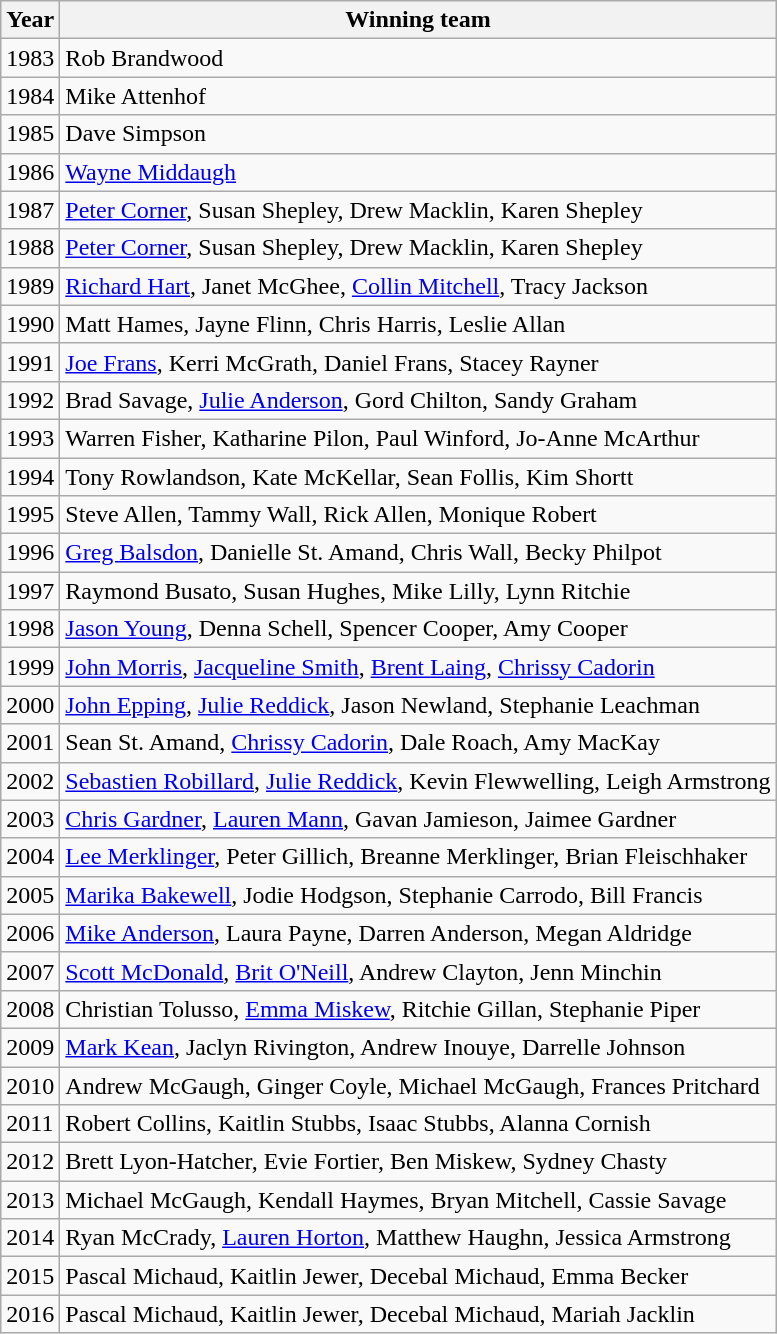<table class="wikitable">
<tr>
<th>Year</th>
<th>Winning team</th>
</tr>
<tr>
<td>1983</td>
<td>Rob Brandwood</td>
</tr>
<tr>
<td>1984</td>
<td>Mike Attenhof</td>
</tr>
<tr>
<td>1985</td>
<td>Dave Simpson</td>
</tr>
<tr>
<td>1986</td>
<td><a href='#'>Wayne Middaugh</a></td>
</tr>
<tr>
<td>1987</td>
<td><a href='#'>Peter Corner</a>, Susan Shepley, Drew Macklin, Karen Shepley</td>
</tr>
<tr>
<td>1988</td>
<td><a href='#'>Peter Corner</a>, Susan Shepley, Drew Macklin, Karen Shepley</td>
</tr>
<tr>
<td>1989</td>
<td><a href='#'>Richard Hart</a>, Janet McGhee, <a href='#'>Collin Mitchell</a>, Tracy Jackson</td>
</tr>
<tr>
<td>1990</td>
<td>Matt Hames, Jayne Flinn, Chris Harris, Leslie Allan</td>
</tr>
<tr>
<td>1991</td>
<td><a href='#'>Joe Frans</a>, Kerri McGrath, Daniel Frans, Stacey Rayner</td>
</tr>
<tr>
<td>1992</td>
<td>Brad Savage, <a href='#'>Julie Anderson</a>, Gord Chilton, Sandy Graham</td>
</tr>
<tr>
<td>1993</td>
<td>Warren Fisher, Katharine Pilon, Paul Winford, Jo-Anne McArthur</td>
</tr>
<tr>
<td>1994</td>
<td>Tony Rowlandson, Kate McKellar, Sean Follis, Kim Shortt</td>
</tr>
<tr>
<td>1995</td>
<td>Steve Allen, Tammy Wall, Rick Allen, Monique Robert</td>
</tr>
<tr>
<td>1996</td>
<td><a href='#'>Greg Balsdon</a>, Danielle St. Amand, Chris Wall, Becky Philpot</td>
</tr>
<tr>
<td>1997</td>
<td>Raymond Busato, Susan Hughes, Mike Lilly, Lynn Ritchie</td>
</tr>
<tr>
<td>1998</td>
<td><a href='#'>Jason Young</a>, Denna Schell, Spencer Cooper, Amy Cooper</td>
</tr>
<tr>
<td>1999</td>
<td><a href='#'>John Morris</a>, <a href='#'>Jacqueline Smith</a>, <a href='#'>Brent Laing</a>, <a href='#'>Chrissy Cadorin</a></td>
</tr>
<tr>
<td>2000</td>
<td><a href='#'>John Epping</a>, <a href='#'>Julie Reddick</a>, Jason Newland, Stephanie Leachman</td>
</tr>
<tr>
<td>2001</td>
<td>Sean St. Amand, <a href='#'>Chrissy Cadorin</a>, Dale Roach, Amy MacKay</td>
</tr>
<tr>
<td>2002</td>
<td><a href='#'>Sebastien Robillard</a>, <a href='#'>Julie Reddick</a>, Kevin Flewwelling, Leigh Armstrong</td>
</tr>
<tr>
<td>2003</td>
<td><a href='#'>Chris Gardner</a>, <a href='#'>Lauren Mann</a>, Gavan Jamieson, Jaimee Gardner</td>
</tr>
<tr>
<td>2004</td>
<td><a href='#'>Lee Merklinger</a>, Peter Gillich, Breanne Merklinger, Brian Fleischhaker</td>
</tr>
<tr>
<td>2005</td>
<td><a href='#'>Marika Bakewell</a>, Jodie Hodgson, Stephanie Carrodo, Bill Francis</td>
</tr>
<tr>
<td>2006</td>
<td><a href='#'>Mike Anderson</a>, Laura Payne, Darren Anderson, Megan Aldridge</td>
</tr>
<tr>
<td>2007</td>
<td><a href='#'>Scott McDonald</a>, <a href='#'>Brit O'Neill</a>, Andrew Clayton, Jenn Minchin</td>
</tr>
<tr>
<td>2008</td>
<td>Christian Tolusso, <a href='#'>Emma Miskew</a>, Ritchie Gillan, Stephanie Piper</td>
</tr>
<tr>
<td>2009</td>
<td><a href='#'>Mark Kean</a>, Jaclyn Rivington, Andrew Inouye, Darrelle Johnson</td>
</tr>
<tr>
<td>2010</td>
<td>Andrew McGaugh, Ginger Coyle, Michael McGaugh, Frances Pritchard</td>
</tr>
<tr>
<td>2011</td>
<td>Robert Collins, Kaitlin Stubbs, Isaac Stubbs, Alanna Cornish</td>
</tr>
<tr>
<td>2012</td>
<td>Brett Lyon-Hatcher, Evie Fortier, Ben Miskew, Sydney Chasty</td>
</tr>
<tr>
<td>2013</td>
<td>Michael McGaugh, Kendall Haymes, Bryan Mitchell, Cassie Savage</td>
</tr>
<tr>
<td>2014</td>
<td>Ryan McCrady, <a href='#'>Lauren Horton</a>, Matthew Haughn, Jessica Armstrong</td>
</tr>
<tr>
<td>2015</td>
<td>Pascal Michaud, Kaitlin Jewer, Decebal Michaud, Emma Becker</td>
</tr>
<tr>
<td>2016</td>
<td>Pascal Michaud, Kaitlin Jewer, Decebal Michaud, Mariah Jacklin</td>
</tr>
</table>
